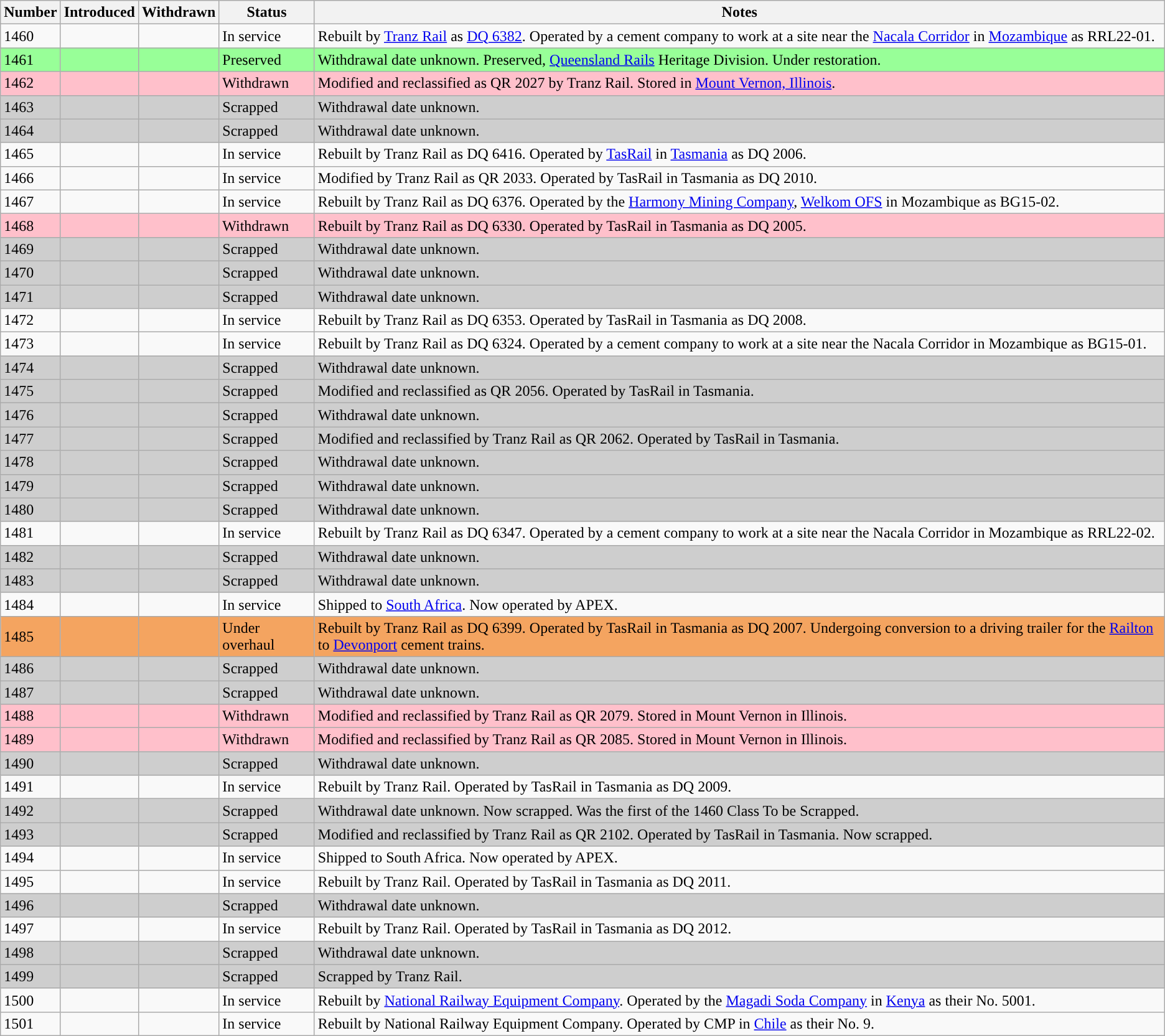<table class="sortable wikitable" border="1">
<tr>
<th>Number</th>
<th>Introduced</th>
<th>Withdrawn</th>
<th>Status</th>
<th>Notes</th>
</tr>
<tr>
<td>1460</td>
<td></td>
<td></td>
<td>In service</td>
<td>Rebuilt by <a href='#'>Tranz Rail</a> as <a href='#'>DQ 6382</a>. Operated by a cement company to work at a site near the <a href='#'>Nacala Corridor</a> in <a href='#'>Mozambique</a> as RRL22-01.</td>
</tr>
<tr style="background:#98ff98;">
<td>1461</td>
<td></td>
<td></td>
<td>Preserved</td>
<td>Withdrawal date unknown. Preserved, <a href='#'>Queensland Rails</a> Heritage Division. Under restoration.</td>
</tr>
<tr style="background:#ffc0cb;">
<td>1462</td>
<td></td>
<td></td>
<td>Withdrawn</td>
<td>Modified and reclassified as QR 2027 by Tranz Rail. Stored in <a href='#'>Mount Vernon, Illinois</a>.</td>
</tr>
<tr style="background:#cecece;">
<td>1463</td>
<td></td>
<td></td>
<td>Scrapped</td>
<td>Withdrawal date unknown.</td>
</tr>
<tr style="background:#cecece;">
<td>1464</td>
<td></td>
<td></td>
<td>Scrapped</td>
<td>Withdrawal date unknown.</td>
</tr>
<tr>
<td>1465</td>
<td></td>
<td></td>
<td>In service</td>
<td>Rebuilt by Tranz Rail as DQ 6416. Operated by <a href='#'>TasRail</a> in <a href='#'>Tasmania</a> as DQ 2006.</td>
</tr>
<tr>
<td>1466</td>
<td></td>
<td></td>
<td>In service</td>
<td>Modified by Tranz Rail as QR 2033. Operated by TasRail in Tasmania as DQ 2010.</td>
</tr>
<tr>
<td>1467</td>
<td></td>
<td></td>
<td>In service</td>
<td>Rebuilt by Tranz Rail as DQ 6376. Operated by the <a href='#'>Harmony Mining Company</a>, <a href='#'>Welkom OFS</a> in Mozambique as BG15-02.</td>
</tr>
<tr style="background:#ffc0cb;">
<td>1468</td>
<td></td>
<td></td>
<td>Withdrawn</td>
<td>Rebuilt by Tranz Rail as DQ 6330. Operated by TasRail in Tasmania as DQ 2005.</td>
</tr>
<tr style="background:#cecece;">
<td>1469</td>
<td></td>
<td></td>
<td>Scrapped</td>
<td>Withdrawal date unknown.</td>
</tr>
<tr style="background:#cecece;">
<td>1470</td>
<td></td>
<td></td>
<td>Scrapped</td>
<td>Withdrawal date unknown.</td>
</tr>
<tr style="background:#cecece;">
<td>1471</td>
<td></td>
<td></td>
<td>Scrapped</td>
<td>Withdrawal date unknown.</td>
</tr>
<tr>
<td>1472</td>
<td></td>
<td></td>
<td>In service</td>
<td>Rebuilt by Tranz Rail as DQ 6353. Operated by TasRail in Tasmania as DQ 2008.</td>
</tr>
<tr>
<td>1473</td>
<td></td>
<td></td>
<td>In service</td>
<td>Rebuilt by Tranz Rail as DQ 6324. Operated by a cement company to work at a site near the Nacala Corridor in Mozambique as BG15-01.</td>
</tr>
<tr style="background:#cecece;">
<td>1474</td>
<td></td>
<td></td>
<td>Scrapped</td>
<td>Withdrawal date unknown.</td>
</tr>
<tr style="background:#cecece;">
<td>1475</td>
<td></td>
<td></td>
<td>Scrapped</td>
<td>Modified and reclassified as QR 2056. Operated by TasRail in Tasmania.</td>
</tr>
<tr style="background:#cecece;">
<td>1476</td>
<td></td>
<td></td>
<td>Scrapped</td>
<td>Withdrawal date unknown.</td>
</tr>
<tr style="background:#cecece;">
<td>1477</td>
<td></td>
<td></td>
<td>Scrapped</td>
<td>Modified and reclassified by Tranz Rail as QR 2062. Operated by TasRail in Tasmania.</td>
</tr>
<tr style="background:#cecece;">
<td>1478</td>
<td></td>
<td></td>
<td>Scrapped</td>
<td>Withdrawal date unknown.</td>
</tr>
<tr style="background:#cecece;">
<td>1479</td>
<td></td>
<td></td>
<td>Scrapped</td>
<td>Withdrawal date unknown.</td>
</tr>
<tr style="background:#cecece;">
<td>1480</td>
<td></td>
<td></td>
<td>Scrapped</td>
<td>Withdrawal date unknown.</td>
</tr>
<tr>
<td>1481</td>
<td></td>
<td></td>
<td>In service</td>
<td>Rebuilt by Tranz Rail as DQ 6347. Operated by a cement company to work at a site near the Nacala Corridor in Mozambique as RRL22-02.</td>
</tr>
<tr style="background:#cecece;">
<td>1482</td>
<td></td>
<td></td>
<td>Scrapped</td>
<td>Withdrawal date unknown.</td>
</tr>
<tr style="background:#cecece;">
<td>1483</td>
<td></td>
<td></td>
<td>Scrapped</td>
<td>Withdrawal date unknown.</td>
</tr>
<tr>
<td>1484</td>
<td></td>
<td></td>
<td>In service</td>
<td>Shipped to <a href='#'>South Africa</a>. Now operated by APEX.</td>
</tr>
<tr style="background:#f4a460">
<td>1485</td>
<td></td>
<td></td>
<td>Under overhaul</td>
<td>Rebuilt by Tranz Rail as DQ 6399. Operated by TasRail in Tasmania as DQ 2007. Undergoing conversion to a driving trailer for the <a href='#'>Railton</a> to <a href='#'>Devonport</a> cement trains.</td>
</tr>
<tr style="background:#cecece;">
<td>1486</td>
<td></td>
<td></td>
<td>Scrapped</td>
<td>Withdrawal date unknown.</td>
</tr>
<tr style="background:#cecece;">
<td>1487</td>
<td></td>
<td></td>
<td>Scrapped</td>
<td>Withdrawal date unknown.</td>
</tr>
<tr style="background:#ffc0cb;">
<td>1488</td>
<td></td>
<td></td>
<td>Withdrawn</td>
<td>Modified and reclassified by Tranz Rail as QR 2079. Stored in Mount Vernon in Illinois.</td>
</tr>
<tr style="background:#ffc0cb;">
<td>1489</td>
<td></td>
<td></td>
<td>Withdrawn</td>
<td>Modified and reclassified by Tranz Rail as QR 2085. Stored in Mount Vernon in Illinois.</td>
</tr>
<tr style="background:#cecece;">
<td>1490</td>
<td></td>
<td></td>
<td>Scrapped</td>
<td>Withdrawal date unknown.</td>
</tr>
<tr>
<td>1491</td>
<td></td>
<td></td>
<td>In service</td>
<td>Rebuilt by Tranz Rail. Operated by TasRail in Tasmania as DQ 2009.</td>
</tr>
<tr style="background:#cecece;">
<td>1492</td>
<td></td>
<td></td>
<td>Scrapped</td>
<td>Withdrawal date unknown. Now scrapped. Was the first of the 1460 Class To be Scrapped.</td>
</tr>
<tr style="background:#cecece;">
<td>1493</td>
<td></td>
<td></td>
<td>Scrapped</td>
<td>Modified and reclassified by Tranz Rail as QR 2102. Operated by TasRail in Tasmania. Now scrapped.</td>
</tr>
<tr>
<td>1494</td>
<td></td>
<td></td>
<td>In service</td>
<td>Shipped to South Africa. Now operated by APEX.</td>
</tr>
<tr>
<td>1495</td>
<td></td>
<td></td>
<td>In service</td>
<td>Rebuilt by Tranz Rail. Operated by TasRail in Tasmania as DQ 2011.</td>
</tr>
<tr style="background:#cecece;">
<td>1496</td>
<td></td>
<td></td>
<td>Scrapped</td>
<td>Withdrawal date unknown.</td>
</tr>
<tr>
<td>1497</td>
<td></td>
<td></td>
<td>In service</td>
<td>Rebuilt by Tranz Rail. Operated by TasRail in Tasmania as DQ 2012.</td>
</tr>
<tr style="background:#cecece;">
<td>1498</td>
<td></td>
<td></td>
<td>Scrapped</td>
<td>Withdrawal date unknown.</td>
</tr>
<tr style="background:#cecece;">
<td>1499</td>
<td></td>
<td></td>
<td>Scrapped</td>
<td>Scrapped by Tranz Rail.</td>
</tr>
<tr>
<td>1500</td>
<td></td>
<td></td>
<td>In service</td>
<td>Rebuilt by <a href='#'>National Railway Equipment Company</a>. Operated by the <a href='#'>Magadi Soda Company</a> in <a href='#'>Kenya</a> as their No. 5001.</td>
</tr>
<tr>
<td>1501</td>
<td></td>
<td></td>
<td>In service</td>
<td>Rebuilt by National Railway Equipment Company. Operated by CMP in <a href='#'>Chile</a> as their No. 9.</td>
</tr>
</table>
